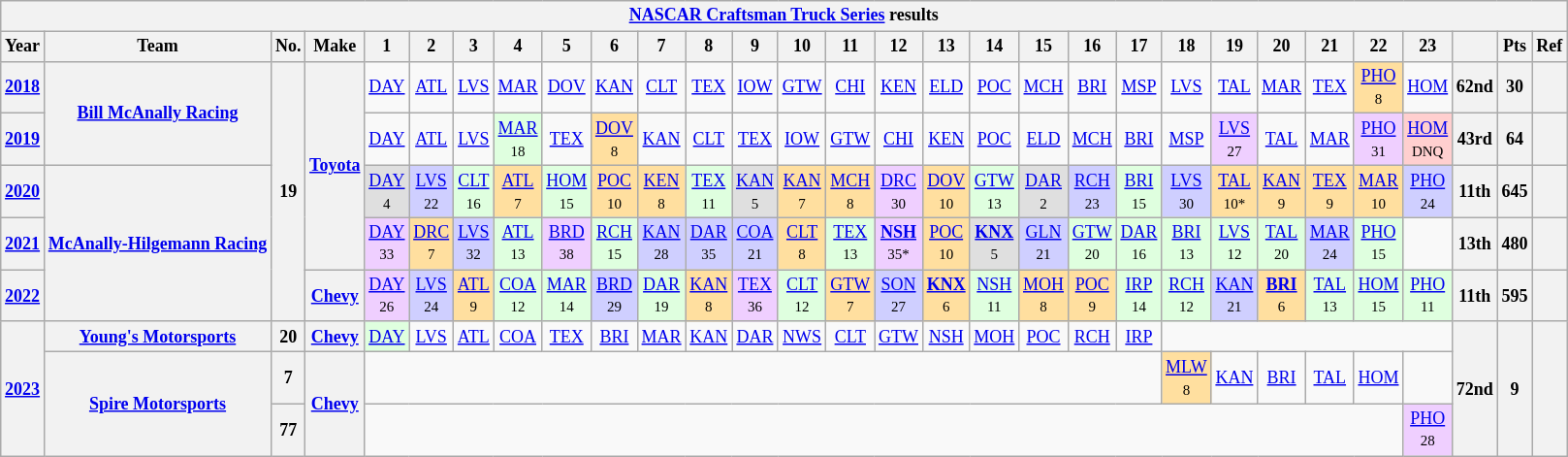<table class="wikitable" style="text-align:center; font-size:75%">
<tr>
<th colspan=30><a href='#'>NASCAR Craftsman Truck Series</a> results</th>
</tr>
<tr>
<th>Year</th>
<th>Team</th>
<th>No.</th>
<th>Make</th>
<th>1</th>
<th>2</th>
<th>3</th>
<th>4</th>
<th>5</th>
<th>6</th>
<th>7</th>
<th>8</th>
<th>9</th>
<th>10</th>
<th>11</th>
<th>12</th>
<th>13</th>
<th>14</th>
<th>15</th>
<th>16</th>
<th>17</th>
<th>18</th>
<th>19</th>
<th>20</th>
<th>21</th>
<th>22</th>
<th>23</th>
<th></th>
<th>Pts</th>
<th>Ref</th>
</tr>
<tr>
<th><a href='#'>2018</a></th>
<th rowspan=2><a href='#'>Bill McAnally Racing</a></th>
<th rowspan=5>19</th>
<th rowspan=4><a href='#'>Toyota</a></th>
<td><a href='#'>DAY</a></td>
<td><a href='#'>ATL</a></td>
<td><a href='#'>LVS</a></td>
<td><a href='#'>MAR</a></td>
<td><a href='#'>DOV</a></td>
<td><a href='#'>KAN</a></td>
<td><a href='#'>CLT</a></td>
<td><a href='#'>TEX</a></td>
<td><a href='#'>IOW</a></td>
<td><a href='#'>GTW</a></td>
<td><a href='#'>CHI</a></td>
<td><a href='#'>KEN</a></td>
<td><a href='#'>ELD</a></td>
<td><a href='#'>POC</a></td>
<td><a href='#'>MCH</a></td>
<td><a href='#'>BRI</a></td>
<td><a href='#'>MSP</a></td>
<td><a href='#'>LVS</a></td>
<td><a href='#'>TAL</a></td>
<td><a href='#'>MAR</a></td>
<td><a href='#'>TEX</a></td>
<td style="background:#FFDF9F;"><a href='#'>PHO</a><br><small>8</small></td>
<td><a href='#'>HOM</a></td>
<th>62nd</th>
<th>30</th>
<th></th>
</tr>
<tr>
<th><a href='#'>2019</a></th>
<td><a href='#'>DAY</a></td>
<td><a href='#'>ATL</a></td>
<td><a href='#'>LVS</a></td>
<td style="background:#DFFFDF;"><a href='#'>MAR</a><br><small>18</small></td>
<td><a href='#'>TEX</a></td>
<td style="background:#FFDF9F;"><a href='#'>DOV</a><br><small>8</small></td>
<td><a href='#'>KAN</a></td>
<td><a href='#'>CLT</a></td>
<td><a href='#'>TEX</a></td>
<td><a href='#'>IOW</a></td>
<td><a href='#'>GTW</a></td>
<td><a href='#'>CHI</a></td>
<td><a href='#'>KEN</a></td>
<td><a href='#'>POC</a></td>
<td><a href='#'>ELD</a></td>
<td><a href='#'>MCH</a></td>
<td><a href='#'>BRI</a></td>
<td><a href='#'>MSP</a></td>
<td style="background:#EFCFFF;"><a href='#'>LVS</a><br><small>27</small></td>
<td><a href='#'>TAL</a></td>
<td><a href='#'>MAR</a></td>
<td style="background:#EFCFFF;"><a href='#'>PHO</a><br><small>31</small></td>
<td style="background:#FFCFCF;"><a href='#'>HOM</a><br><small>DNQ</small></td>
<th>43rd</th>
<th>64</th>
<th></th>
</tr>
<tr>
<th><a href='#'>2020</a></th>
<th rowspan=3><a href='#'>McAnally-Hilgemann Racing</a></th>
<td style="background:#DFDFDF;"><a href='#'>DAY</a><br><small>4</small></td>
<td style="background:#CFCFFF;"><a href='#'>LVS</a><br><small>22</small></td>
<td style="background:#DFFFDF;"><a href='#'>CLT</a><br><small>16</small></td>
<td style="background:#FFDF9F;"><a href='#'>ATL</a><br><small>7</small></td>
<td style="background:#DFFFDF;"><a href='#'>HOM</a><br><small>15</small></td>
<td style="background:#FFDF9F;"><a href='#'>POC</a><br><small>10</small></td>
<td style="background:#FFDF9F;"><a href='#'>KEN</a><br><small>8</small></td>
<td style="background:#DFFFDF;"><a href='#'>TEX</a><br><small>11</small></td>
<td style="background:#DFDFDF;"><a href='#'>KAN</a><br><small>5</small></td>
<td style="background:#FFDF9F;"><a href='#'>KAN</a><br><small>7</small></td>
<td style="background:#FFDF9F;"><a href='#'>MCH</a><br><small>8</small></td>
<td style="background:#EFCFFF;"><a href='#'>DRC</a><br><small>30</small></td>
<td style="background:#FFDF9F;"><a href='#'>DOV</a><br><small>10</small></td>
<td style="background:#DFFFDF;"><a href='#'>GTW</a><br><small>13</small></td>
<td style="background:#DFDFDF;"><a href='#'>DAR</a><br><small>2</small></td>
<td style="background:#CFCFFF;"><a href='#'>RCH</a><br><small>23</small></td>
<td style="background:#DFFFDF;"><a href='#'>BRI</a><br><small>15</small></td>
<td style="background:#CFCFFF;"><a href='#'>LVS</a><br><small>30</small></td>
<td style="background:#FFDF9F;"><a href='#'>TAL</a><br><small>10*</small></td>
<td style="background:#FFDF9F;"><a href='#'>KAN</a><br><small>9</small></td>
<td style="background:#FFDF9F;"><a href='#'>TEX</a><br><small>9</small></td>
<td style="background:#FFDF9F;"><a href='#'>MAR</a><br><small>10</small></td>
<td style="background:#CFCFFF;"><a href='#'>PHO</a><br><small>24</small></td>
<th>11th</th>
<th>645</th>
<th></th>
</tr>
<tr>
<th><a href='#'>2021</a></th>
<td style="background:#EFCFFF;"><a href='#'>DAY</a><br><small>33</small></td>
<td style="background:#FFDF9F;"><a href='#'>DRC</a><br><small>7</small></td>
<td style="background:#CFCFFF;"><a href='#'>LVS</a><br><small>32</small></td>
<td style="background:#DFFFDF;"><a href='#'>ATL</a><br><small>13</small></td>
<td style="background:#EFCFFF;"><a href='#'>BRD</a><br><small>38</small></td>
<td style="background:#DFFFDF;"><a href='#'>RCH</a><br><small>15</small></td>
<td style="background:#CFCFFF;"><a href='#'>KAN</a><br><small>28</small></td>
<td style="background:#CFCFFF;"><a href='#'>DAR</a><br><small>35</small></td>
<td style="background:#CFCFFF;"><a href='#'>COA</a><br><small>21</small></td>
<td style="background:#FFDF9F;"><a href='#'>CLT</a><br><small>8</small></td>
<td style="background:#DFFFDF;"><a href='#'>TEX</a><br><small>13</small></td>
<td style="background:#EFCFFF;"><strong><a href='#'>NSH</a></strong><br><small>35*</small></td>
<td style="background:#FFDF9F;"><a href='#'>POC</a><br><small>10</small></td>
<td style="background:#DFDFDF;"><strong><a href='#'>KNX</a></strong><br><small>5</small></td>
<td style="background:#CFCFFF;"><a href='#'>GLN</a><br><small>21</small></td>
<td style="background:#DFFFDF;"><a href='#'>GTW</a><br><small>20</small></td>
<td style="background:#DFFFDF;"><a href='#'>DAR</a><br><small>16</small></td>
<td style="background:#DFFFDF;"><a href='#'>BRI</a><br><small>13</small></td>
<td style="background:#DFFFDF;"><a href='#'>LVS</a><br><small>12</small></td>
<td style="background:#DFFFDF;"><a href='#'>TAL</a><br><small>20</small></td>
<td style="background:#CFCFFF;"><a href='#'>MAR</a><br><small>24</small></td>
<td style="background:#DFFFDF;"><a href='#'>PHO</a><br><small>15</small></td>
<td></td>
<th>13th</th>
<th>480</th>
<th></th>
</tr>
<tr>
<th><a href='#'>2022</a></th>
<th><a href='#'>Chevy</a></th>
<td style="background:#EFCFFF;"><a href='#'>DAY</a><br><small>26</small></td>
<td style="background:#CFCFFF;"><a href='#'>LVS</a><br><small>24</small></td>
<td style="background:#FFDF9F;"><a href='#'>ATL</a><br><small>9</small></td>
<td style="background:#DFFFDF;"><a href='#'>COA</a><br><small>12</small></td>
<td style="background:#DFFFDF;"><a href='#'>MAR</a><br><small>14</small></td>
<td style="background:#CFCFFF;"><a href='#'>BRD</a><br><small>29</small></td>
<td style="background:#DFFFDF;"><a href='#'>DAR</a><br><small>19</small></td>
<td style="background:#FFDF9F;"><a href='#'>KAN</a><br><small>8</small></td>
<td style="background:#EFCFFF;"><a href='#'>TEX</a><br><small>36</small></td>
<td style="background:#DFFFDF;"><a href='#'>CLT</a><br><small>12</small></td>
<td style="background:#FFDF9F;"><a href='#'>GTW</a><br><small>7</small></td>
<td style="background:#CFCFFF;"><a href='#'>SON</a><br><small>27</small></td>
<td style="background:#FFDF9F;"><strong><a href='#'>KNX</a></strong><br><small>6</small></td>
<td style="background:#DFFFDF;"><a href='#'>NSH</a><br><small>11</small></td>
<td style="background:#FFDF9F;"><a href='#'>MOH</a><br><small>8</small></td>
<td style="background:#FFDF9F;"><a href='#'>POC</a><br><small>9</small></td>
<td style="background:#DFFFDF;"><a href='#'>IRP</a><br><small>14</small></td>
<td style="background:#DFFFDF;"><a href='#'>RCH</a><br><small>12</small></td>
<td style="background:#CFCFFF;"><a href='#'>KAN</a><br><small>21</small></td>
<td style="background:#FFDF9F;"><strong><a href='#'>BRI</a></strong><br><small>6</small></td>
<td style="background:#DFFFDF;"><a href='#'>TAL</a><br><small>13</small></td>
<td style="background:#DFFFDF;"><a href='#'>HOM</a><br><small>15</small></td>
<td style="background:#DFFFDF;"><a href='#'>PHO</a><br><small>11</small></td>
<th>11th</th>
<th>595</th>
<th></th>
</tr>
<tr>
<th rowspan=3><a href='#'>2023</a></th>
<th><a href='#'>Young's Motorsports</a></th>
<th>20</th>
<th><a href='#'>Chevy</a></th>
<td style="background:#DFFFDF;"><a href='#'>DAY</a><br></td>
<td><a href='#'>LVS</a></td>
<td><a href='#'>ATL</a></td>
<td><a href='#'>COA</a></td>
<td><a href='#'>TEX</a></td>
<td><a href='#'>BRI</a></td>
<td><a href='#'>MAR</a></td>
<td><a href='#'>KAN</a></td>
<td><a href='#'>DAR</a></td>
<td><a href='#'>NWS</a></td>
<td><a href='#'>CLT</a></td>
<td><a href='#'>GTW</a></td>
<td><a href='#'>NSH</a></td>
<td><a href='#'>MOH</a></td>
<td><a href='#'>POC</a></td>
<td><a href='#'>RCH</a></td>
<td><a href='#'>IRP</a></td>
<td colspan=6></td>
<th rowspan=3>72nd</th>
<th rowspan=3>9</th>
<th rowspan=3></th>
</tr>
<tr>
<th rowspan=2><a href='#'>Spire Motorsports</a></th>
<th>7</th>
<th rowspan=2><a href='#'>Chevy</a></th>
<td colspan=17></td>
<td style="background:#FFDF9F;"><a href='#'>MLW</a><br><small>8</small></td>
<td><a href='#'>KAN</a></td>
<td><a href='#'>BRI</a></td>
<td><a href='#'>TAL</a></td>
<td><a href='#'>HOM</a></td>
<td></td>
</tr>
<tr>
<th>77</th>
<td colspan=22></td>
<td style="background:#EFCFFF;"><a href='#'>PHO</a><br><small>28</small></td>
</tr>
</table>
